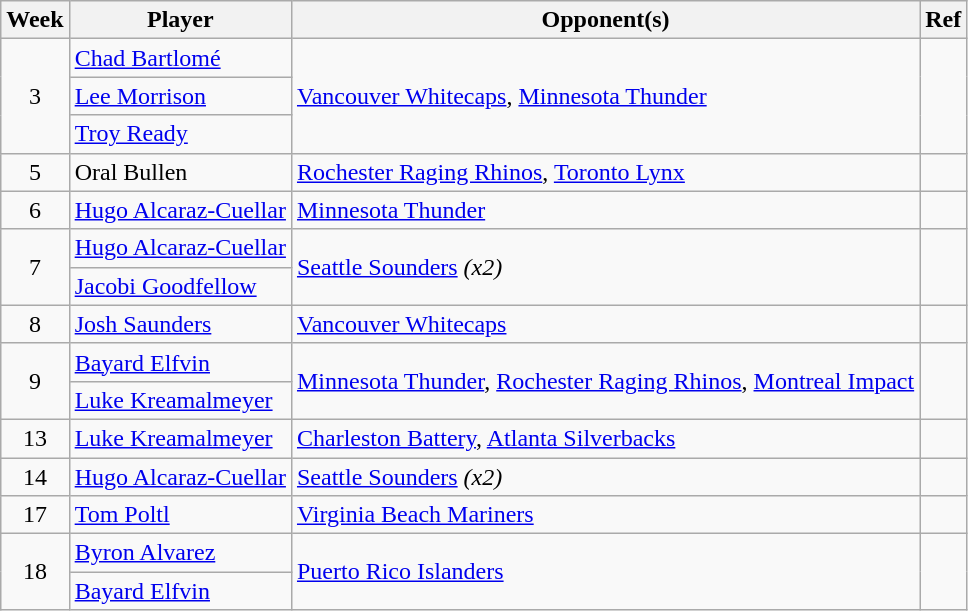<table class=wikitable>
<tr>
<th>Week</th>
<th>Player</th>
<th>Opponent(s)</th>
<th>Ref</th>
</tr>
<tr>
<td rowspan="3" align=center>3</td>
<td> <a href='#'>Chad Bartlomé</a></td>
<td rowspan="3"><a href='#'>Vancouver Whitecaps</a>, <a href='#'>Minnesota Thunder</a></td>
<td rowspan="3"></td>
</tr>
<tr>
<td> <a href='#'>Lee Morrison</a></td>
</tr>
<tr>
<td> <a href='#'>Troy Ready</a></td>
</tr>
<tr>
<td align=center>5</td>
<td> Oral Bullen</td>
<td><a href='#'>Rochester Raging Rhinos</a>, <a href='#'>Toronto Lynx</a></td>
<td></td>
</tr>
<tr>
<td align=center>6</td>
<td> <a href='#'>Hugo Alcaraz-Cuellar</a></td>
<td><a href='#'>Minnesota Thunder</a></td>
<td></td>
</tr>
<tr>
<td rowspan="2" align=center>7</td>
<td> <a href='#'>Hugo Alcaraz-Cuellar</a></td>
<td rowspan="2"><a href='#'>Seattle Sounders</a> <em>(x2)</em></td>
<td rowspan="2"></td>
</tr>
<tr>
<td> <a href='#'>Jacobi Goodfellow</a></td>
</tr>
<tr>
<td align=center>8</td>
<td> <a href='#'>Josh Saunders</a></td>
<td><a href='#'>Vancouver Whitecaps</a></td>
<td></td>
</tr>
<tr>
<td rowspan="2" align=center>9</td>
<td> <a href='#'>Bayard Elfvin</a></td>
<td rowspan="2"><a href='#'>Minnesota Thunder</a>, <a href='#'>Rochester Raging Rhinos</a>, <a href='#'>Montreal Impact</a></td>
<td rowspan="2"></td>
</tr>
<tr>
<td> <a href='#'>Luke Kreamalmeyer</a></td>
</tr>
<tr>
<td align=center>13</td>
<td> <a href='#'>Luke Kreamalmeyer</a></td>
<td><a href='#'>Charleston Battery</a>, <a href='#'>Atlanta Silverbacks</a></td>
<td></td>
</tr>
<tr>
<td align=center>14</td>
<td> <a href='#'>Hugo Alcaraz-Cuellar</a></td>
<td><a href='#'>Seattle Sounders</a> <em>(x2)</em></td>
<td></td>
</tr>
<tr>
<td align=center>17</td>
<td> <a href='#'>Tom Poltl</a></td>
<td><a href='#'>Virginia Beach Mariners</a></td>
<td></td>
</tr>
<tr>
<td rowspan="2" align=center>18</td>
<td> <a href='#'>Byron Alvarez</a></td>
<td rowspan="2"><a href='#'>Puerto Rico Islanders</a></td>
<td rowspan="2"></td>
</tr>
<tr>
<td> <a href='#'>Bayard Elfvin</a></td>
</tr>
</table>
